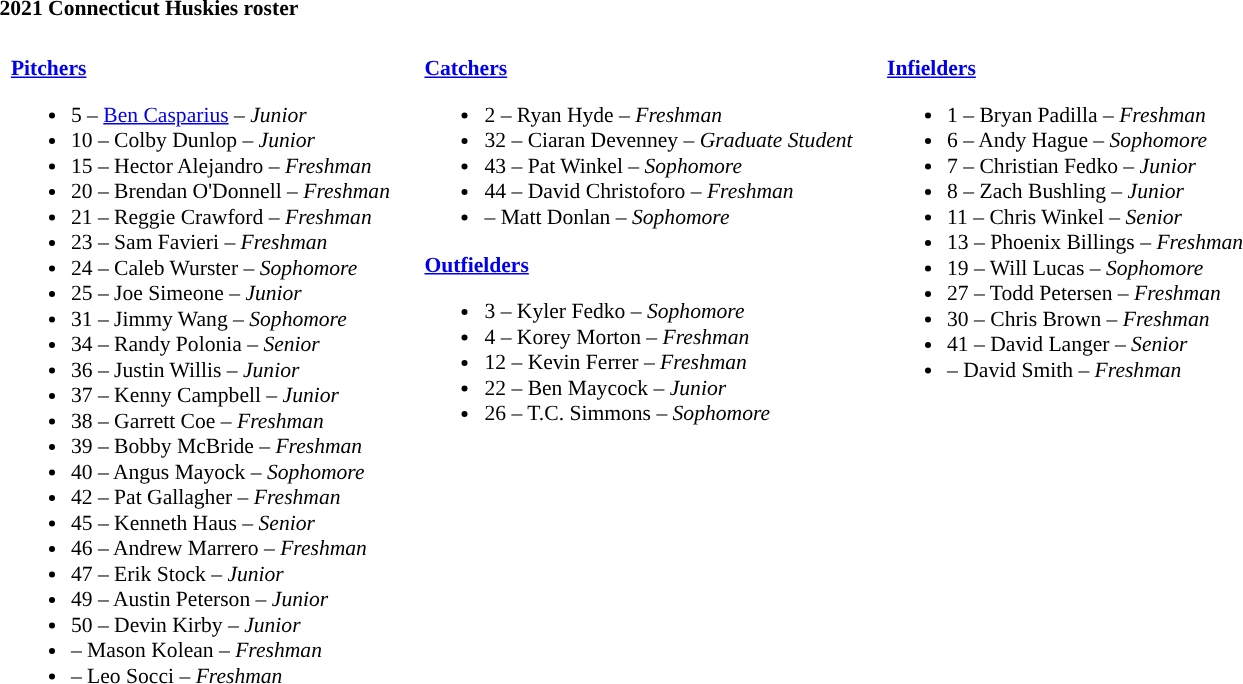<table class="toccolours" style="text-align: left; font-size:90%;">
<tr>
<th colspan="9">2021 Connecticut Huskies roster</th>
</tr>
<tr>
</tr>
<tr>
<td width="03"> </td>
<td valign="top"><br><strong><a href='#'>Pitchers</a></strong><ul><li>5 – <a href='#'>Ben Casparius</a> – <em>Junior</em></li><li>10 – Colby Dunlop – <em>Junior</em></li><li>15 – Hector Alejandro – <em>Freshman</em></li><li>20 – Brendan O'Donnell – <em>Freshman</em></li><li>21 – Reggie Crawford – <em>Freshman</em></li><li>23 – Sam Favieri – <em>Freshman</em></li><li>24 – Caleb Wurster – <em> Sophomore</em></li><li>25 – Joe Simeone – <em>Junior</em></li><li>31 – Jimmy Wang – <em> Sophomore</em></li><li>34 – Randy Polonia – <em>Senior</em></li><li>36 – Justin Willis – <em>Junior</em></li><li>37 – Kenny Campbell – <em> Junior</em></li><li>38 – Garrett Coe – <em>Freshman</em></li><li>39 – Bobby McBride – <em>Freshman</em></li><li>40 – Angus Mayock – <em> Sophomore</em></li><li>42 – Pat Gallagher – <em>Freshman</em></li><li>45 – Kenneth Haus – <em>Senior</em></li><li>46 – Andrew Marrero – <em>Freshman</em></li><li>47 – Erik Stock – <em>Junior</em></li><li>49 – Austin Peterson – <em>Junior</em></li><li>50 – Devin Kirby – <em>Junior</em></li><li>– Mason Kolean – <em> Freshman</em></li><li>– Leo Socci – <em>Freshman</em></li></ul></td>
<td width="15"> </td>
<td valign="top"><br><strong><a href='#'>Catchers</a></strong><ul><li>2 – Ryan Hyde – <em>Freshman</em></li><li>32 – Ciaran Devenney – <em>Graduate Student</em></li><li>43 – Pat Winkel – <em>Sophomore</em></li><li>44 – David Christoforo – <em>Freshman</em></li><li>– Matt Donlan – <em> Sophomore</em></li></ul><strong><a href='#'>Outfielders</a></strong><ul><li>3 – Kyler Fedko – <em>Sophomore</em></li><li>4 – Korey Morton – <em>Freshman</em></li><li>12 – Kevin Ferrer – <em> Freshman</em></li><li>22 – Ben Maycock – <em> Junior</em></li><li>26 – T.C. Simmons – <em> Sophomore</em></li></ul></td>
<td width="15"> </td>
<td valign="top"><br><strong><a href='#'>Infielders</a></strong><ul><li>1 – Bryan Padilla – <em>Freshman</em></li><li>6 – Andy Hague – <em> Sophomore</em></li><li>7 – Christian Fedko – <em>Junior</em></li><li>8 – Zach Bushling – <em>Junior</em></li><li>11 – Chris Winkel – <em>Senior</em></li><li>13 – Phoenix Billings – <em>Freshman</em></li><li>19 – Will Lucas – <em>Sophomore</em></li><li>27 – Todd Petersen – <em>Freshman</em></li><li>30 – Chris Brown – <em>Freshman</em></li><li>41 – David Langer – <em>Senior</em></li><li>– David Smith – <em> Freshman</em></li></ul></td>
</tr>
</table>
